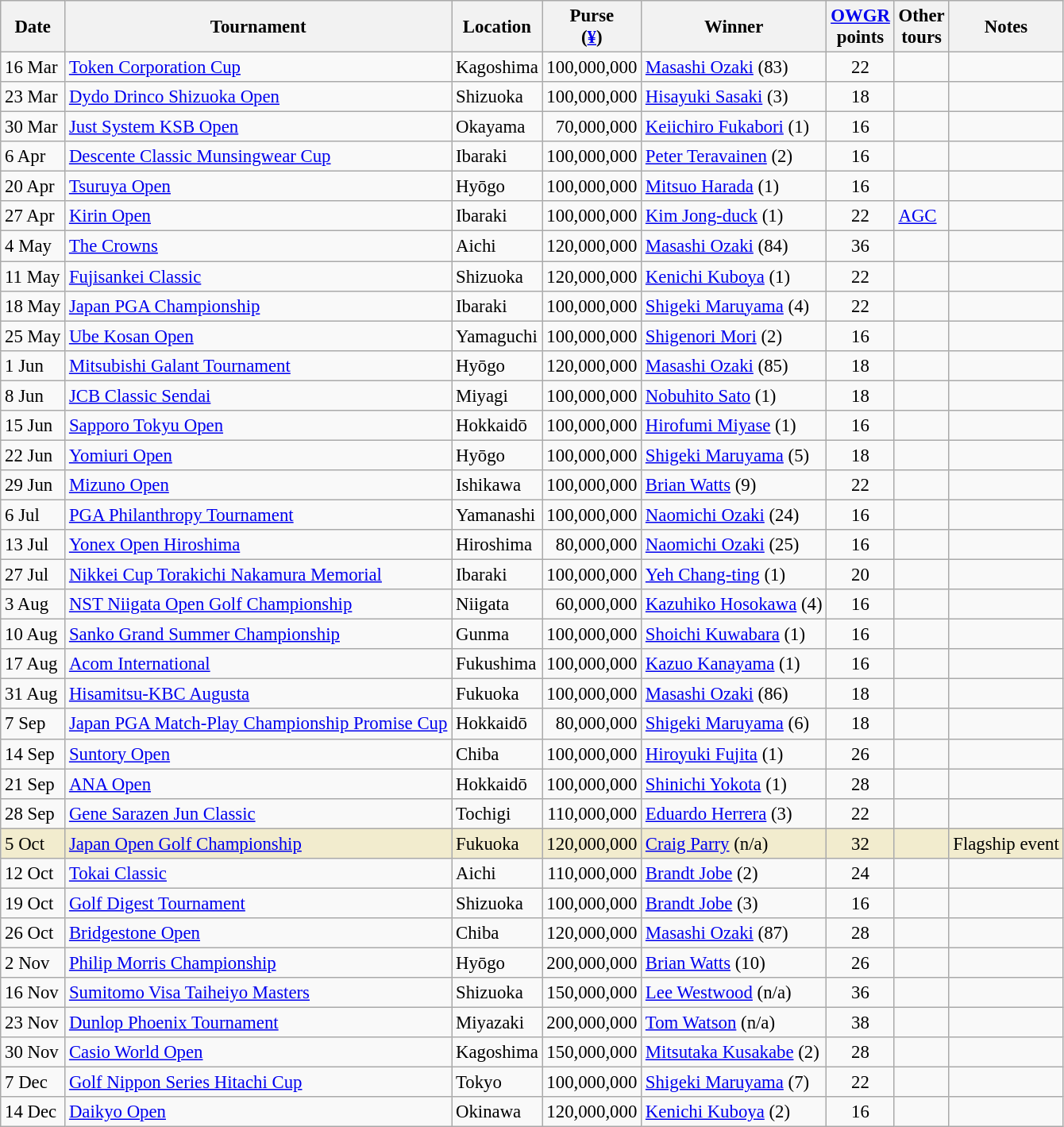<table class="wikitable" style="font-size:95%">
<tr>
<th>Date</th>
<th>Tournament</th>
<th>Location</th>
<th>Purse<br>(<a href='#'>¥</a>)</th>
<th>Winner</th>
<th><a href='#'>OWGR</a><br>points</th>
<th>Other<br>tours</th>
<th>Notes</th>
</tr>
<tr>
<td>16 Mar</td>
<td><a href='#'>Token Corporation Cup</a></td>
<td>Kagoshima</td>
<td align=right>100,000,000</td>
<td> <a href='#'>Masashi Ozaki</a> (83)</td>
<td align=center>22</td>
<td></td>
<td></td>
</tr>
<tr>
<td>23 Mar</td>
<td><a href='#'>Dydo Drinco Shizuoka Open</a></td>
<td>Shizuoka</td>
<td align=right>100,000,000</td>
<td> <a href='#'>Hisayuki Sasaki</a> (3)</td>
<td align=center>18</td>
<td></td>
<td></td>
</tr>
<tr>
<td>30 Mar</td>
<td><a href='#'>Just System KSB Open</a></td>
<td>Okayama</td>
<td align=right>70,000,000</td>
<td> <a href='#'>Keiichiro Fukabori</a> (1)</td>
<td align=center>16</td>
<td></td>
<td></td>
</tr>
<tr>
<td>6 Apr</td>
<td><a href='#'>Descente Classic Munsingwear Cup</a></td>
<td>Ibaraki</td>
<td align=right>100,000,000</td>
<td> <a href='#'>Peter Teravainen</a> (2)</td>
<td align=center>16</td>
<td></td>
<td></td>
</tr>
<tr>
<td>20 Apr</td>
<td><a href='#'>Tsuruya Open</a></td>
<td>Hyōgo</td>
<td align=right>100,000,000</td>
<td> <a href='#'>Mitsuo Harada</a> (1)</td>
<td align=center>16</td>
<td></td>
<td></td>
</tr>
<tr>
<td>27 Apr</td>
<td><a href='#'>Kirin Open</a></td>
<td>Ibaraki</td>
<td align=right>100,000,000</td>
<td> <a href='#'>Kim Jong-duck</a> (1)</td>
<td align=center>22</td>
<td><a href='#'>AGC</a></td>
<td></td>
</tr>
<tr>
<td>4 May</td>
<td><a href='#'>The Crowns</a></td>
<td>Aichi</td>
<td align=right>120,000,000</td>
<td> <a href='#'>Masashi Ozaki</a> (84)</td>
<td align=center>36</td>
<td></td>
<td></td>
</tr>
<tr>
<td>11 May</td>
<td><a href='#'>Fujisankei Classic</a></td>
<td>Shizuoka</td>
<td align=right>120,000,000</td>
<td> <a href='#'>Kenichi Kuboya</a> (1)</td>
<td align=center>22</td>
<td></td>
<td></td>
</tr>
<tr>
<td>18 May</td>
<td><a href='#'>Japan PGA Championship</a></td>
<td>Ibaraki</td>
<td align=right>100,000,000</td>
<td> <a href='#'>Shigeki Maruyama</a> (4)</td>
<td align=center>22</td>
<td></td>
<td></td>
</tr>
<tr>
<td>25 May</td>
<td><a href='#'>Ube Kosan Open</a></td>
<td>Yamaguchi</td>
<td align=right>100,000,000</td>
<td> <a href='#'>Shigenori Mori</a> (2)</td>
<td align=center>16</td>
<td></td>
<td></td>
</tr>
<tr>
<td>1 Jun</td>
<td><a href='#'>Mitsubishi Galant Tournament</a></td>
<td>Hyōgo</td>
<td align=right>120,000,000</td>
<td> <a href='#'>Masashi Ozaki</a> (85)</td>
<td align=center>18</td>
<td></td>
<td></td>
</tr>
<tr>
<td>8 Jun</td>
<td><a href='#'>JCB Classic Sendai</a></td>
<td>Miyagi</td>
<td align=right>100,000,000</td>
<td> <a href='#'>Nobuhito Sato</a> (1)</td>
<td align=center>18</td>
<td></td>
<td></td>
</tr>
<tr>
<td>15 Jun</td>
<td><a href='#'>Sapporo Tokyu Open</a></td>
<td>Hokkaidō</td>
<td align=right>100,000,000</td>
<td> <a href='#'>Hirofumi Miyase</a> (1)</td>
<td align=center>16</td>
<td></td>
<td></td>
</tr>
<tr>
<td>22 Jun</td>
<td><a href='#'>Yomiuri Open</a></td>
<td>Hyōgo</td>
<td align=right>100,000,000</td>
<td> <a href='#'>Shigeki Maruyama</a> (5)</td>
<td align=center>18</td>
<td></td>
<td></td>
</tr>
<tr>
<td>29 Jun</td>
<td><a href='#'>Mizuno Open</a></td>
<td>Ishikawa</td>
<td align=right>100,000,000</td>
<td> <a href='#'>Brian Watts</a> (9)</td>
<td align=center>22</td>
<td></td>
<td></td>
</tr>
<tr>
<td>6 Jul</td>
<td><a href='#'>PGA Philanthropy Tournament</a></td>
<td>Yamanashi</td>
<td align=right>100,000,000</td>
<td> <a href='#'>Naomichi Ozaki</a> (24)</td>
<td align=center>16</td>
<td></td>
<td></td>
</tr>
<tr>
<td>13 Jul</td>
<td><a href='#'>Yonex Open Hiroshima</a></td>
<td>Hiroshima</td>
<td align=right>80,000,000</td>
<td> <a href='#'>Naomichi Ozaki</a> (25)</td>
<td align=center>16</td>
<td></td>
<td></td>
</tr>
<tr>
<td>27 Jul</td>
<td><a href='#'>Nikkei Cup Torakichi Nakamura Memorial</a></td>
<td>Ibaraki</td>
<td align=right>100,000,000</td>
<td> <a href='#'>Yeh Chang-ting</a> (1)</td>
<td align=center>20</td>
<td></td>
<td></td>
</tr>
<tr>
<td>3 Aug</td>
<td><a href='#'>NST Niigata Open Golf Championship</a></td>
<td>Niigata</td>
<td align=right>60,000,000</td>
<td> <a href='#'>Kazuhiko Hosokawa</a> (4)</td>
<td align=center>16</td>
<td></td>
<td></td>
</tr>
<tr>
<td>10 Aug</td>
<td><a href='#'>Sanko Grand Summer Championship</a></td>
<td>Gunma</td>
<td align=right>100,000,000</td>
<td> <a href='#'>Shoichi Kuwabara</a> (1)</td>
<td align=center>16</td>
<td></td>
<td></td>
</tr>
<tr>
<td>17 Aug</td>
<td><a href='#'>Acom International</a></td>
<td>Fukushima</td>
<td align=right>100,000,000</td>
<td> <a href='#'>Kazuo Kanayama</a> (1)</td>
<td align=center>16</td>
<td></td>
<td></td>
</tr>
<tr>
<td>31 Aug</td>
<td><a href='#'>Hisamitsu-KBC Augusta</a></td>
<td>Fukuoka</td>
<td align=right>100,000,000</td>
<td> <a href='#'>Masashi Ozaki</a> (86)</td>
<td align=center>18</td>
<td></td>
<td></td>
</tr>
<tr>
<td>7 Sep</td>
<td><a href='#'>Japan PGA Match-Play Championship Promise Cup</a></td>
<td>Hokkaidō</td>
<td align=right>80,000,000</td>
<td> <a href='#'>Shigeki Maruyama</a> (6)</td>
<td align=center>18</td>
<td></td>
<td></td>
</tr>
<tr>
<td>14 Sep</td>
<td><a href='#'>Suntory Open</a></td>
<td>Chiba</td>
<td align=right>100,000,000</td>
<td> <a href='#'>Hiroyuki Fujita</a> (1)</td>
<td align=center>26</td>
<td></td>
<td></td>
</tr>
<tr>
<td>21 Sep</td>
<td><a href='#'>ANA Open</a></td>
<td>Hokkaidō</td>
<td align=right>100,000,000</td>
<td> <a href='#'>Shinichi Yokota</a> (1)</td>
<td align=center>28</td>
<td></td>
<td></td>
</tr>
<tr>
<td>28 Sep</td>
<td><a href='#'>Gene Sarazen Jun Classic</a></td>
<td>Tochigi</td>
<td align=right>110,000,000</td>
<td> <a href='#'>Eduardo Herrera</a> (3)</td>
<td align=center>22</td>
<td></td>
<td></td>
</tr>
<tr style="background:#f2ecce;">
<td>5 Oct</td>
<td><a href='#'>Japan Open Golf Championship</a></td>
<td>Fukuoka</td>
<td align=right>120,000,000</td>
<td> <a href='#'>Craig Parry</a> (n/a)</td>
<td align=center>32</td>
<td></td>
<td>Flagship event</td>
</tr>
<tr>
<td>12 Oct</td>
<td><a href='#'>Tokai Classic</a></td>
<td>Aichi</td>
<td align=right>110,000,000</td>
<td> <a href='#'>Brandt Jobe</a> (2)</td>
<td align=center>24</td>
<td></td>
<td></td>
</tr>
<tr>
<td>19 Oct</td>
<td><a href='#'>Golf Digest Tournament</a></td>
<td>Shizuoka</td>
<td align=right>100,000,000</td>
<td> <a href='#'>Brandt Jobe</a> (3)</td>
<td align=center>16</td>
<td></td>
<td></td>
</tr>
<tr>
<td>26 Oct</td>
<td><a href='#'>Bridgestone Open</a></td>
<td>Chiba</td>
<td align=right>120,000,000</td>
<td> <a href='#'>Masashi Ozaki</a> (87)</td>
<td align=center>28</td>
<td></td>
<td></td>
</tr>
<tr>
<td>2 Nov</td>
<td><a href='#'>Philip Morris Championship</a></td>
<td>Hyōgo</td>
<td align=right>200,000,000</td>
<td> <a href='#'>Brian Watts</a> (10)</td>
<td align=center>26</td>
<td></td>
<td></td>
</tr>
<tr>
<td>16 Nov</td>
<td><a href='#'>Sumitomo Visa Taiheiyo Masters</a></td>
<td>Shizuoka</td>
<td align=right>150,000,000</td>
<td> <a href='#'>Lee Westwood</a> (n/a)</td>
<td align=center>36</td>
<td></td>
<td></td>
</tr>
<tr>
<td>23 Nov</td>
<td><a href='#'>Dunlop Phoenix Tournament</a></td>
<td>Miyazaki</td>
<td align=right>200,000,000</td>
<td> <a href='#'>Tom Watson</a> (n/a)</td>
<td align=center>38</td>
<td></td>
<td></td>
</tr>
<tr>
<td>30 Nov</td>
<td><a href='#'>Casio World Open</a></td>
<td>Kagoshima</td>
<td align=right>150,000,000</td>
<td> <a href='#'>Mitsutaka Kusakabe</a> (2)</td>
<td align=center>28</td>
<td></td>
<td></td>
</tr>
<tr>
<td>7 Dec</td>
<td><a href='#'>Golf Nippon Series Hitachi Cup</a></td>
<td>Tokyo</td>
<td align=right>100,000,000</td>
<td> <a href='#'>Shigeki Maruyama</a> (7)</td>
<td align=center>22</td>
<td></td>
<td></td>
</tr>
<tr>
<td>14 Dec</td>
<td><a href='#'>Daikyo Open</a></td>
<td>Okinawa</td>
<td align=right>120,000,000</td>
<td> <a href='#'>Kenichi Kuboya</a> (2)</td>
<td align=center>16</td>
<td></td>
<td></td>
</tr>
</table>
